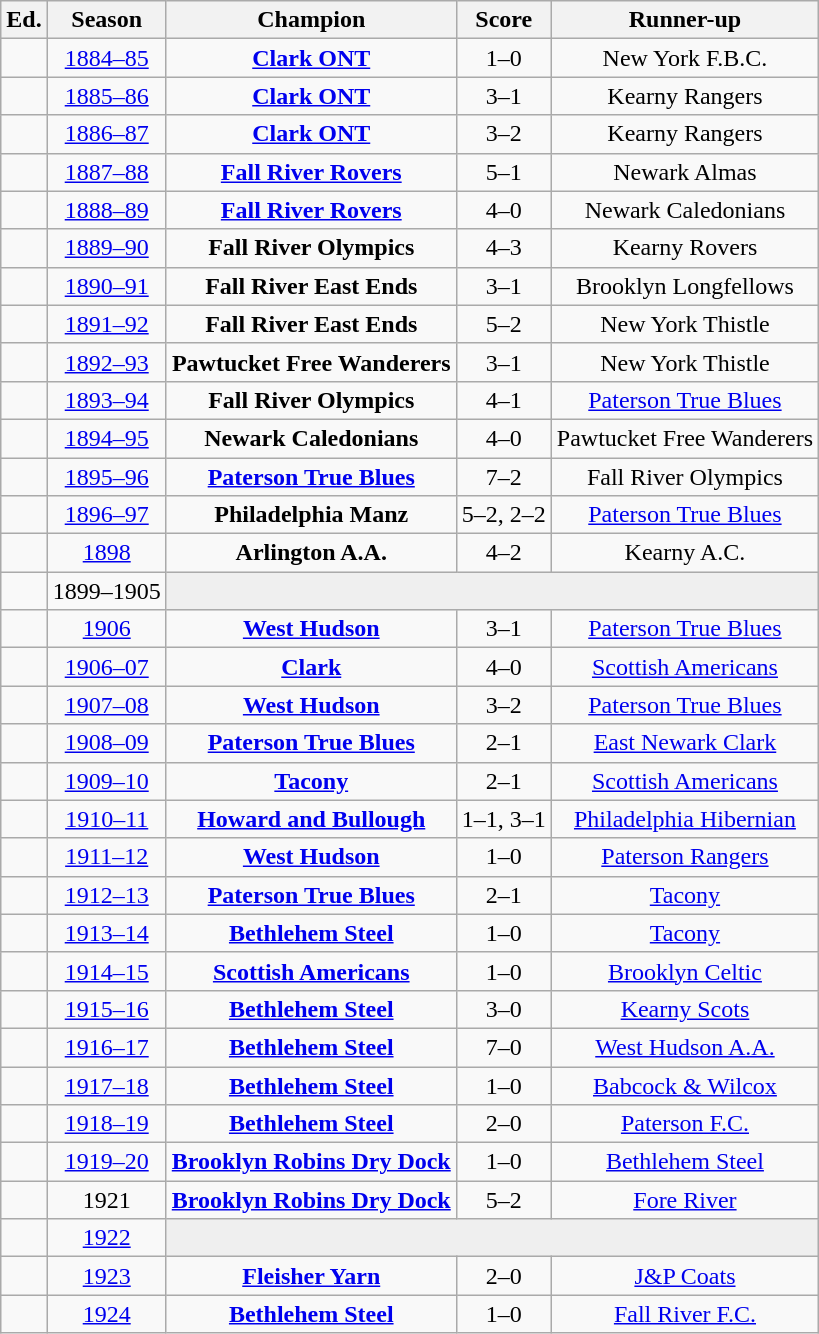<table class= "wikitable sortable" style="text-align:center">
<tr>
<th width=>Ed.</th>
<th width= px>Season</th>
<th width= px>Champion</th>
<th width= px>Score</th>
<th width= px>Runner-up</th>
</tr>
<tr>
<td></td>
<td><a href='#'>1884–85</a></td>
<td><strong><a href='#'>Clark ONT</a></strong> </td>
<td>1–0</td>
<td>New York F.B.C.</td>
</tr>
<tr>
<td></td>
<td><a href='#'>1885–86</a></td>
<td><strong><a href='#'>Clark ONT</a></strong> </td>
<td>3–1</td>
<td>Kearny Rangers</td>
</tr>
<tr>
<td></td>
<td><a href='#'>1886–87</a></td>
<td><strong><a href='#'>Clark ONT</a></strong> </td>
<td>3–2</td>
<td>Kearny Rangers</td>
</tr>
<tr>
<td></td>
<td><a href='#'>1887–88</a></td>
<td><strong><a href='#'>Fall River Rovers</a></strong> </td>
<td>5–1</td>
<td>Newark Almas</td>
</tr>
<tr>
<td></td>
<td><a href='#'>1888–89</a></td>
<td><strong><a href='#'>Fall River Rovers</a></strong> </td>
<td>4–0</td>
<td>Newark Caledonians</td>
</tr>
<tr>
<td></td>
<td><a href='#'>1889–90</a></td>
<td><strong>Fall River Olympics</strong> </td>
<td>4–3</td>
<td>Kearny Rovers</td>
</tr>
<tr>
<td></td>
<td><a href='#'>1890–91</a></td>
<td><strong>Fall River East Ends</strong> </td>
<td>3–1</td>
<td>Brooklyn Longfellows</td>
</tr>
<tr>
<td></td>
<td><a href='#'>1891–92</a></td>
<td><strong>Fall River East Ends</strong> </td>
<td>5–2</td>
<td>New York Thistle</td>
</tr>
<tr>
<td></td>
<td><a href='#'>1892–93</a></td>
<td><strong>Pawtucket Free Wanderers</strong> </td>
<td>3–1</td>
<td>New York Thistle</td>
</tr>
<tr>
<td></td>
<td><a href='#'>1893–94</a></td>
<td><strong>Fall River Olympics</strong> </td>
<td>4–1</td>
<td><a href='#'>Paterson True Blues</a></td>
</tr>
<tr>
<td></td>
<td><a href='#'>1894–95</a></td>
<td><strong>Newark Caledonians</strong> </td>
<td>4–0</td>
<td>Pawtucket Free Wanderers</td>
</tr>
<tr>
<td></td>
<td><a href='#'>1895–96</a></td>
<td><strong><a href='#'>Paterson True Blues</a></strong> </td>
<td>7–2</td>
<td>Fall River Olympics</td>
</tr>
<tr>
<td></td>
<td><a href='#'>1896–97</a></td>
<td><strong>Philadelphia Manz</strong> </td>
<td>5–2, 2–2</td>
<td><a href='#'>Paterson True Blues</a></td>
</tr>
<tr>
<td></td>
<td><a href='#'>1898</a></td>
<td><strong>Arlington A.A.</strong> </td>
<td>4–2</td>
<td>Kearny A.C.</td>
</tr>
<tr>
<td></td>
<td>1899–1905</td>
<td colspan=3 style="background:#efefef"></td>
</tr>
<tr>
<td></td>
<td><a href='#'>1906</a></td>
<td><strong><a href='#'>West Hudson</a></strong> </td>
<td>3–1</td>
<td><a href='#'>Paterson True Blues</a></td>
</tr>
<tr>
<td></td>
<td><a href='#'>1906–07</a></td>
<td><strong><a href='#'>Clark</a></strong> </td>
<td>4–0</td>
<td><a href='#'>Scottish Americans</a></td>
</tr>
<tr>
<td></td>
<td><a href='#'>1907–08</a></td>
<td><strong><a href='#'>West Hudson</a></strong> </td>
<td>3–2</td>
<td><a href='#'>Paterson True Blues</a></td>
</tr>
<tr>
<td></td>
<td><a href='#'>1908–09</a></td>
<td><strong><a href='#'>Paterson True Blues</a></strong> </td>
<td>2–1</td>
<td><a href='#'>East Newark Clark</a></td>
</tr>
<tr>
<td></td>
<td><a href='#'>1909–10</a></td>
<td><strong><a href='#'>Tacony</a></strong> </td>
<td>2–1</td>
<td><a href='#'>Scottish Americans</a></td>
</tr>
<tr>
<td></td>
<td><a href='#'>1910–11</a></td>
<td><strong><a href='#'>Howard and Bullough</a></strong> </td>
<td>1–1, 3–1</td>
<td><a href='#'>Philadelphia Hibernian</a></td>
</tr>
<tr>
<td></td>
<td><a href='#'>1911–12</a></td>
<td><strong><a href='#'>West Hudson</a></strong> </td>
<td>1–0</td>
<td><a href='#'>Paterson Rangers</a></td>
</tr>
<tr>
<td></td>
<td><a href='#'>1912–13</a></td>
<td><strong><a href='#'>Paterson True Blues</a></strong> </td>
<td>2–1</td>
<td><a href='#'>Tacony</a></td>
</tr>
<tr>
<td></td>
<td><a href='#'>1913–14</a></td>
<td><strong><a href='#'>Bethlehem Steel</a> </strong> </td>
<td>1–0</td>
<td><a href='#'>Tacony</a></td>
</tr>
<tr>
<td></td>
<td><a href='#'>1914–15</a></td>
<td><strong><a href='#'>Scottish Americans</a></strong> </td>
<td>1–0</td>
<td><a href='#'>Brooklyn Celtic</a></td>
</tr>
<tr>
<td></td>
<td><a href='#'>1915–16</a></td>
<td><strong><a href='#'>Bethlehem Steel</a></strong> </td>
<td>3–0</td>
<td><a href='#'>Kearny Scots</a></td>
</tr>
<tr>
<td></td>
<td><a href='#'>1916–17</a></td>
<td><strong><a href='#'>Bethlehem Steel</a></strong> </td>
<td>7–0</td>
<td><a href='#'>West Hudson A.A.</a></td>
</tr>
<tr>
<td></td>
<td><a href='#'>1917–18</a></td>
<td><strong><a href='#'>Bethlehem Steel</a></strong> </td>
<td>1–0</td>
<td><a href='#'>Babcock & Wilcox</a></td>
</tr>
<tr>
<td></td>
<td><a href='#'>1918–19</a></td>
<td><strong><a href='#'>Bethlehem Steel</a></strong> </td>
<td>2–0</td>
<td><a href='#'>Paterson F.C.</a></td>
</tr>
<tr>
<td></td>
<td><a href='#'>1919–20</a></td>
<td><strong><a href='#'>Brooklyn Robins Dry Dock</a></strong> </td>
<td>1–0</td>
<td><a href='#'>Bethlehem Steel</a></td>
</tr>
<tr>
<td></td>
<td>1921</td>
<td><strong><a href='#'>Brooklyn Robins Dry Dock</a></strong> </td>
<td>5–2</td>
<td><a href='#'>Fore River</a></td>
</tr>
<tr>
<td></td>
<td><a href='#'>1922</a></td>
<td colspan=3 style="background:#efefef"></td>
</tr>
<tr>
<td></td>
<td><a href='#'>1923</a></td>
<td><strong><a href='#'>Fleisher Yarn</a></strong> </td>
<td>2–0</td>
<td><a href='#'>J&P Coats</a></td>
</tr>
<tr>
<td></td>
<td><a href='#'>1924</a></td>
<td><strong><a href='#'>Bethlehem Steel</a></strong> </td>
<td>1–0</td>
<td><a href='#'>Fall River F.C.</a></td>
</tr>
</table>
